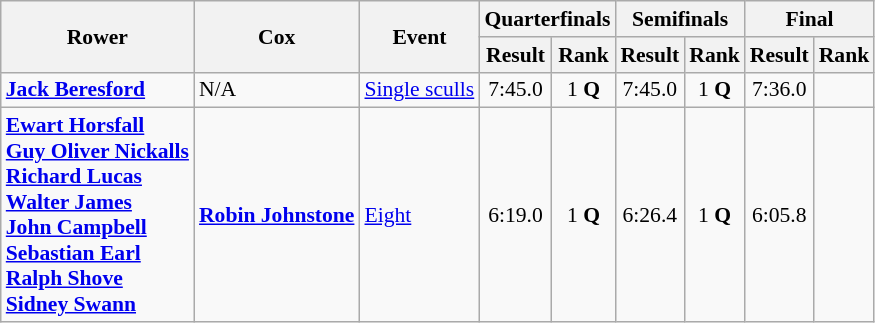<table class=wikitable style="font-size:90%">
<tr>
<th rowspan=2>Rower</th>
<th rowspan=2>Cox</th>
<th rowspan=2>Event</th>
<th colspan=2>Quarterfinals</th>
<th colspan=2>Semifinals</th>
<th colspan=2>Final</th>
</tr>
<tr>
<th>Result</th>
<th>Rank</th>
<th>Result</th>
<th>Rank</th>
<th>Result</th>
<th>Rank</th>
</tr>
<tr>
<td><strong><a href='#'>Jack Beresford</a></strong></td>
<td>N/A</td>
<td><a href='#'>Single sculls</a></td>
<td align=center>7:45.0</td>
<td align=center>1 <strong>Q</strong></td>
<td align=center>7:45.0</td>
<td align=center>1 <strong>Q</strong></td>
<td align=center>7:36.0</td>
<td align=center></td>
</tr>
<tr>
<td><strong><a href='#'>Ewart Horsfall</a> <br> <a href='#'>Guy Oliver Nickalls</a> <br> <a href='#'>Richard Lucas</a> <br> <a href='#'>Walter James</a> <br> <a href='#'>John Campbell</a> <br> <a href='#'>Sebastian Earl</a> <br> <a href='#'>Ralph Shove</a> <br> <a href='#'>Sidney Swann</a></strong></td>
<td><strong><a href='#'>Robin Johnstone</a></strong></td>
<td><a href='#'>Eight</a></td>
<td align=center>6:19.0</td>
<td align=center>1 <strong>Q</strong></td>
<td align=center>6:26.4</td>
<td align=center>1 <strong>Q</strong></td>
<td align=center>6:05.8</td>
<td align=center></td>
</tr>
</table>
